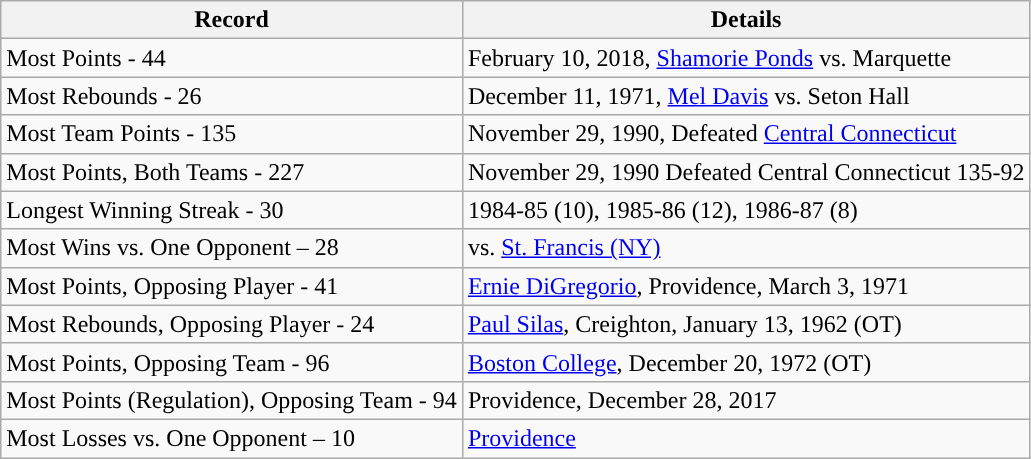<table class="wikitable">
<tr>
<th>Record</th>
<th>Details</th>
</tr>
<tr>
<td>Most Points - 44</td>
<td>February 10, 2018, <a href='#'>Shamorie Ponds</a> vs. Marquette</td>
</tr>
<tr>
<td>Most Rebounds - 26</td>
<td>December 11, 1971, <a href='#'>Mel Davis</a> vs. Seton Hall</td>
</tr>
<tr>
<td>Most Team Points - 135</td>
<td>November 29, 1990, Defeated <a href='#'>Central Connecticut</a></td>
</tr>
<tr>
<td>Most Points, Both Teams - 227</td>
<td>November 29, 1990 Defeated Central Connecticut 135-92</td>
</tr>
<tr>
<td>Longest Winning Streak - 30</td>
<td>1984-85 (10), 1985-86 (12), 1986-87 (8)</td>
</tr>
<tr>
<td>Most Wins vs. One Opponent – 28</td>
<td>vs. <a href='#'>St. Francis (NY)</a></td>
</tr>
<tr>
<td>Most Points, Opposing Player - 41</td>
<td><a href='#'>Ernie DiGregorio</a>, Providence, March 3, 1971</td>
</tr>
<tr>
<td>Most Rebounds, Opposing Player - 24</td>
<td><a href='#'>Paul Silas</a>, Creighton, January 13, 1962 (OT)</td>
</tr>
<tr>
<td>Most Points, Opposing Team - 96</td>
<td><a href='#'>Boston College</a>, December 20, 1972 (OT)</td>
</tr>
<tr>
<td>Most Points (Regulation), Opposing Team - 94</td>
<td>Providence, December 28, 2017</td>
</tr>
<tr>
<td>Most Losses vs. One Opponent – 10</td>
<td><a href='#'>Providence</a></td>
</tr>
</table>
